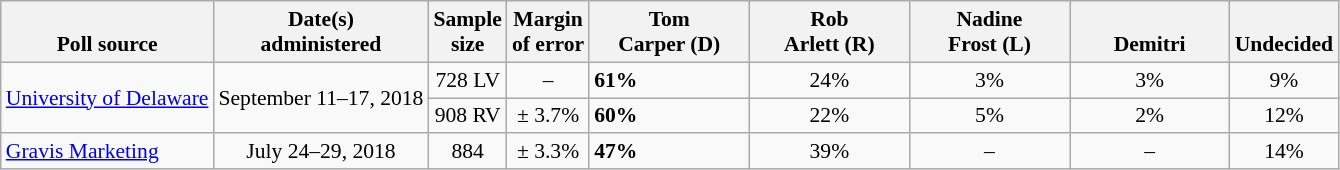<table class="wikitable" style="font-size:90%">
<tr valign=bottom>
<th>Poll source</th>
<th>Date(s)<br>administered</th>
<th>Sample<br>size</th>
<th>Margin<br>of error</th>
<th style="width:100px;">Tom<br>Carper (D)</th>
<th style="width:100px;">Rob<br>Arlett (R)</th>
<th style="width:100px;">Nadine<br>Frost (L)</th>
<th style="width:100px;">Demitri<br></th>
<th>Undecided</th>
</tr>
<tr>
<td rowspan=2><a href='#'>University of Delaware</a></td>
<td rowspan=2 align=center>September 11–17, 2018</td>
<td align=center>728 LV</td>
<td align=center>–</td>
<td><strong>61%</strong></td>
<td align=center>24%</td>
<td align=center>3%</td>
<td align=center>3%</td>
<td align=center>9%</td>
</tr>
<tr>
<td align=center>908 RV</td>
<td align=center>± 3.7%</td>
<td><strong>60%</strong></td>
<td align=center>22%</td>
<td align=center>5%</td>
<td align=center>2%</td>
<td align=center>12%</td>
</tr>
<tr>
<td><a href='#'>Gravis Marketing</a></td>
<td align=center>July 24–29, 2018</td>
<td align=center>884</td>
<td align=center>± 3.3%</td>
<td><strong>47%</strong></td>
<td align=center>39%</td>
<td align=center>–</td>
<td align=center>–</td>
<td align=center>14%</td>
</tr>
</table>
